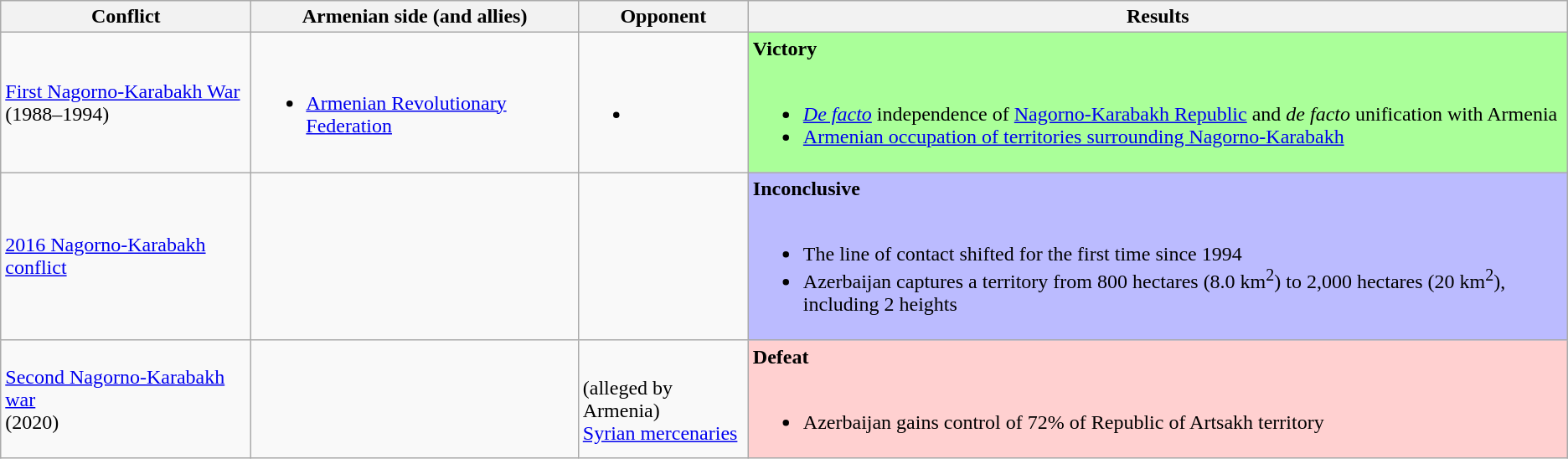<table class="wikitable">
<tr>
<th>Conflict</th>
<th>Armenian side (and allies)</th>
<th>Opponent</th>
<th>Results</th>
</tr>
<tr>
<td><a href='#'>First Nagorno-Karabakh War</a> <br> (1988–1994)</td>
<td><br><ul><li> <a href='#'>Armenian Revolutionary Federation</a></li></ul></td>
<td><br><ul><li></li></ul></td>
<td style="background:#AF9"><strong>Victory</strong><br><br><ul><li><em><a href='#'>De facto</a></em> independence of <a href='#'>Nagorno-Karabakh Republic</a> and <em>de facto</em> unification with Armenia</li><li><a href='#'>Armenian occupation of territories surrounding Nagorno-Karabakh</a></li></ul></td>
</tr>
<tr>
<td><a href='#'>2016 Nagorno-Karabakh conflict</a></td>
<td><br></td>
<td></td>
<td style="background:#BBF"><strong>Inconclusive</strong><br><br><ul><li>The line of contact shifted for the first time since 1994</li><li>Azerbaijan captures a territory from 800 hectares (8.0 km<sup>2</sup>) to 2,000 hectares (20 km<sup>2</sup>), including 2 heights</li></ul></td>
</tr>
<tr>
<td><a href='#'>Second Nagorno-Karabakh war</a> <br> (2020)</td>
<td><strong></strong><br><strong></strong></td>
<td><strong></strong><br> (alleged by Armenia)<br> <a href='#'>Syrian mercenaries</a></td>
<td style="background:#FFD0D0"><strong>Defeat</strong><br><br><ul><li>Azerbaijan gains control of 72% of Republic of Artsakh territory</li></ul></td>
</tr>
</table>
